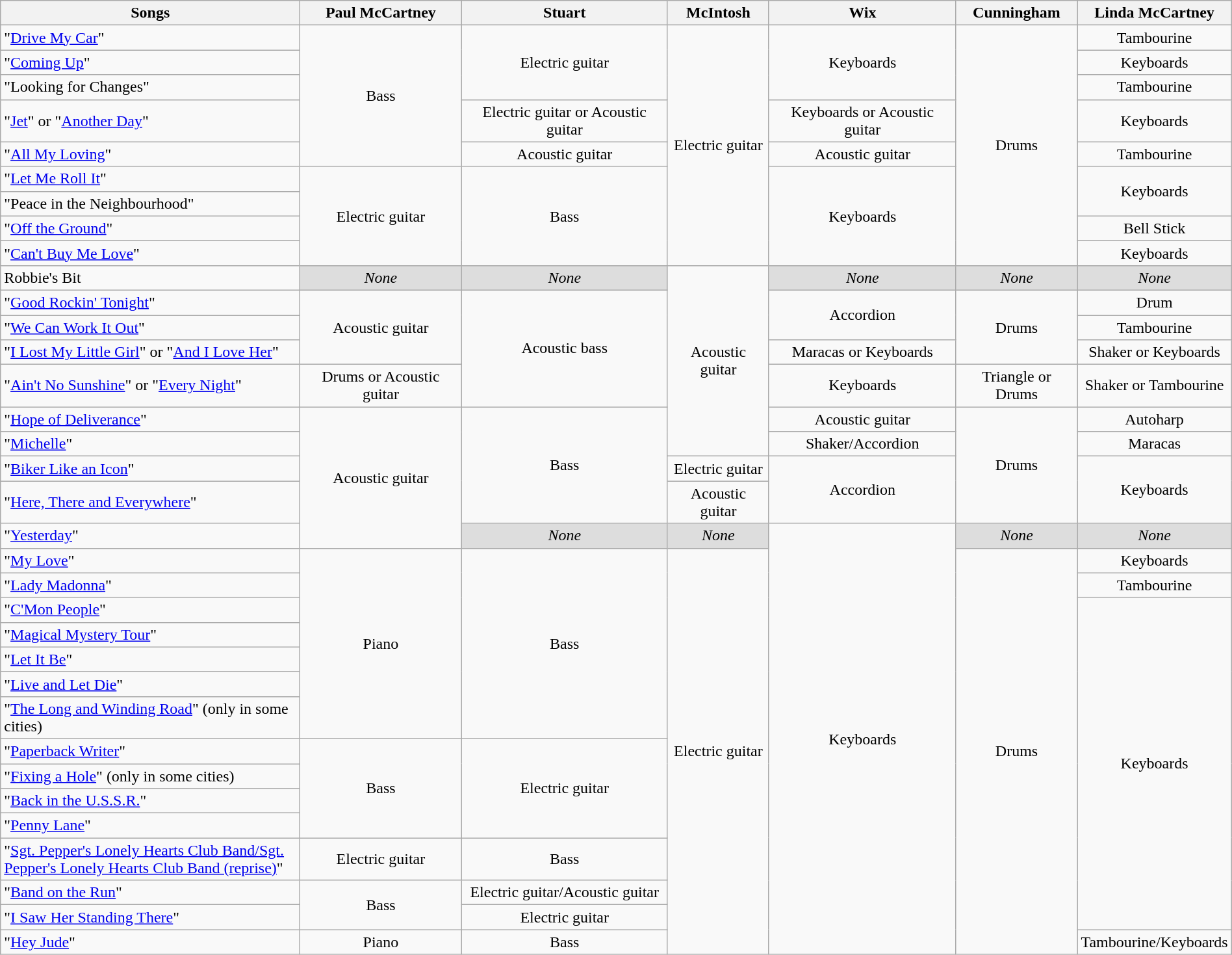<table class="wikitable" style="width:100%">
<tr ">
<th style="width:300px;">Songs</th>
<th>Paul McCartney</th>
<th>Stuart</th>
<th>McIntosh</th>
<th>Wix</th>
<th>Cunningham</th>
<th>Linda McCartney</th>
</tr>
<tr>
<td align=>"<a href='#'>Drive My Car</a>"</td>
<td style="text-align:center;" rowspan="5">Bass</td>
<td style="text-align:center;" rowspan="3">Electric guitar</td>
<td style="text-align:center;" rowspan="9">Electric guitar</td>
<td style="text-align:center;" rowspan="3">Keyboards</td>
<td style="text-align:center;" rowspan="9">Drums</td>
<td style="text-align:center;">Tambourine</td>
</tr>
<tr>
<td align=>"<a href='#'>Coming Up</a>"</td>
<td style="text-align:center;">Keyboards</td>
</tr>
<tr>
<td align=>"Looking for Changes"</td>
<td style="text-align:center;">Tambourine</td>
</tr>
<tr>
<td align=>"<a href='#'>Jet</a>" or "<a href='#'>Another Day</a>"</td>
<td style="text-align:center;">Electric guitar or Acoustic guitar</td>
<td style="text-align:center;">Keyboards or Acoustic guitar</td>
<td style="text-align:center;">Keyboards</td>
</tr>
<tr>
<td align=>"<a href='#'>All My Loving</a>"</td>
<td style="text-align:center;">Acoustic guitar</td>
<td style="text-align:center;">Acoustic guitar</td>
<td style="text-align:center;">Tambourine</td>
</tr>
<tr>
<td align=>"<a href='#'>Let Me Roll It</a>"</td>
<td style="text-align:center;" rowspan="4">Electric guitar</td>
<td style="text-align:center;" rowspan="4">Bass</td>
<td style="text-align:center;" rowspan="4">Keyboards</td>
<td style="text-align:center;" rowspan="2">Keyboards</td>
</tr>
<tr>
<td align=>"Peace in the Neighbourhood"</td>
</tr>
<tr>
<td align=>"<a href='#'>Off the Ground</a>"</td>
<td style="text-align:center;">Bell Stick</td>
</tr>
<tr>
<td align=>"<a href='#'>Can't Buy Me Love</a>"</td>
<td style="text-align:center;">Keyboards</td>
</tr>
<tr>
<td align=>Robbie's Bit</td>
<td style="text-align:center; background:#ddd;"><em>None</em></td>
<td style="text-align:center; background:#ddd;"><em>None</em></td>
<td style="text-align:center;" rowspan="7">Acoustic guitar</td>
<td style="text-align:center; background:#ddd;"><em>None</em></td>
<td style="text-align:center; background:#ddd;"><em>None</em></td>
<td style="text-align:center; background:#ddd;"><em>None</em></td>
</tr>
<tr>
<td align=>"<a href='#'>Good Rockin' Tonight</a>"</td>
<td style="text-align:center;" rowspan="3">Acoustic guitar</td>
<td style="text-align:center;" rowspan="4">Acoustic bass</td>
<td style="text-align:center;" rowspan="2">Accordion</td>
<td style="text-align:center;" rowspan="3">Drums</td>
<td style="text-align:center;">Drum</td>
</tr>
<tr>
<td align=>"<a href='#'>We Can Work It Out</a>"</td>
<td style="text-align:center;">Tambourine</td>
</tr>
<tr>
<td align=>"<a href='#'>I Lost My Little Girl</a>" or "<a href='#'>And I Love Her</a>"</td>
<td style="text-align:center;">Maracas or Keyboards</td>
<td style="text-align:center;">Shaker or Keyboards</td>
</tr>
<tr>
<td align=>"<a href='#'>Ain't No Sunshine</a>" or "<a href='#'>Every Night</a>"</td>
<td style="text-align:center;">Drums or Acoustic guitar</td>
<td style="text-align:center;">Keyboards</td>
<td style="text-align:center;">Triangle or Drums</td>
<td style="text-align:center;">Shaker or Tambourine</td>
</tr>
<tr>
<td align=>"<a href='#'>Hope of Deliverance</a>"</td>
<td style="text-align:center;" rowspan="5">Acoustic guitar</td>
<td style="text-align:center;" rowspan="4">Bass</td>
<td style="text-align:center;">Acoustic guitar</td>
<td style="text-align:center;" rowspan="4">Drums</td>
<td style="text-align:center;">Autoharp</td>
</tr>
<tr>
<td align=>"<a href='#'>Michelle</a>"</td>
<td style="text-align:center;">Shaker/Accordion</td>
<td style="text-align:center;">Maracas</td>
</tr>
<tr>
<td align=>"<a href='#'>Biker Like an Icon</a>"</td>
<td style="text-align:center;">Electric guitar</td>
<td style="text-align:center;" rowspan="2">Accordion</td>
<td style="text-align:center;" rowspan="2">Keyboards</td>
</tr>
<tr>
<td align=>"<a href='#'>Here, There and Everywhere</a>"</td>
<td style="text-align:center;">Acoustic guitar</td>
</tr>
<tr>
<td align=>"<a href='#'>Yesterday</a>"</td>
<td style="text-align:center; background:#ddd;"><em>None</em></td>
<td style="text-align:center; background:#ddd;"><em>None</em></td>
<td style="text-align:center;" rowspan="16">Keyboards</td>
<td style="text-align:center; background:#ddd;"><em>None</em></td>
<td style="text-align:center; background:#ddd;"><em>None</em></td>
</tr>
<tr>
<td align=>"<a href='#'>My Love</a>"</td>
<td style="text-align:center;" rowspan="7">Piano</td>
<td style="text-align:center;" rowspan="7">Bass</td>
<td style="text-align:center;" rowspan="15">Electric guitar</td>
<td style="text-align:center;" rowspan="15">Drums</td>
<td style="text-align:center;">Keyboards</td>
</tr>
<tr>
<td align=>"<a href='#'>Lady Madonna</a>"</td>
<td style="text-align:center;">Tambourine</td>
</tr>
<tr>
<td align=>"<a href='#'>C'Mon People</a>"</td>
<td style="text-align:center;" rowspan="12">Keyboards</td>
</tr>
<tr>
<td align=>"<a href='#'>Magical Mystery Tour</a>"</td>
</tr>
<tr>
<td align=>"<a href='#'>Let It Be</a>"</td>
</tr>
<tr>
<td align=>"<a href='#'>Live and Let Die</a>"</td>
</tr>
<tr>
<td align=>"<a href='#'>The Long and Winding Road</a>" (only in some cities)</td>
</tr>
<tr>
<td align=>"<a href='#'>Paperback Writer</a>"</td>
<td style="text-align:center;" rowspan="4">Bass</td>
<td style="text-align:center;" rowspan="4">Electric guitar</td>
</tr>
<tr>
<td align=>"<a href='#'>Fixing a Hole</a>" (only in some cities)</td>
</tr>
<tr>
<td align=>"<a href='#'>Back in the U.S.S.R.</a>"</td>
</tr>
<tr>
<td align=>"<a href='#'>Penny Lane</a>"</td>
</tr>
<tr>
<td align=>"<a href='#'>Sgt. Pepper's Lonely Hearts Club Band/Sgt. Pepper's Lonely Hearts Club Band (reprise)</a>"</td>
<td style="text-align:center;">Electric guitar</td>
<td style="text-align:center;">Bass</td>
</tr>
<tr>
<td align=>"<a href='#'>Band on the Run</a>"</td>
<td style="text-align:center;" rowspan="2">Bass</td>
<td style="text-align:center;">Electric guitar/Acoustic guitar</td>
</tr>
<tr>
<td align=>"<a href='#'>I Saw Her Standing There</a>"</td>
<td style="text-align:center;">Electric guitar</td>
</tr>
<tr>
<td align=>"<a href='#'>Hey Jude</a>"</td>
<td style="text-align:center;">Piano</td>
<td style="text-align:center;">Bass</td>
<td style="text-align:center;">Tambourine/Keyboards</td>
</tr>
</table>
